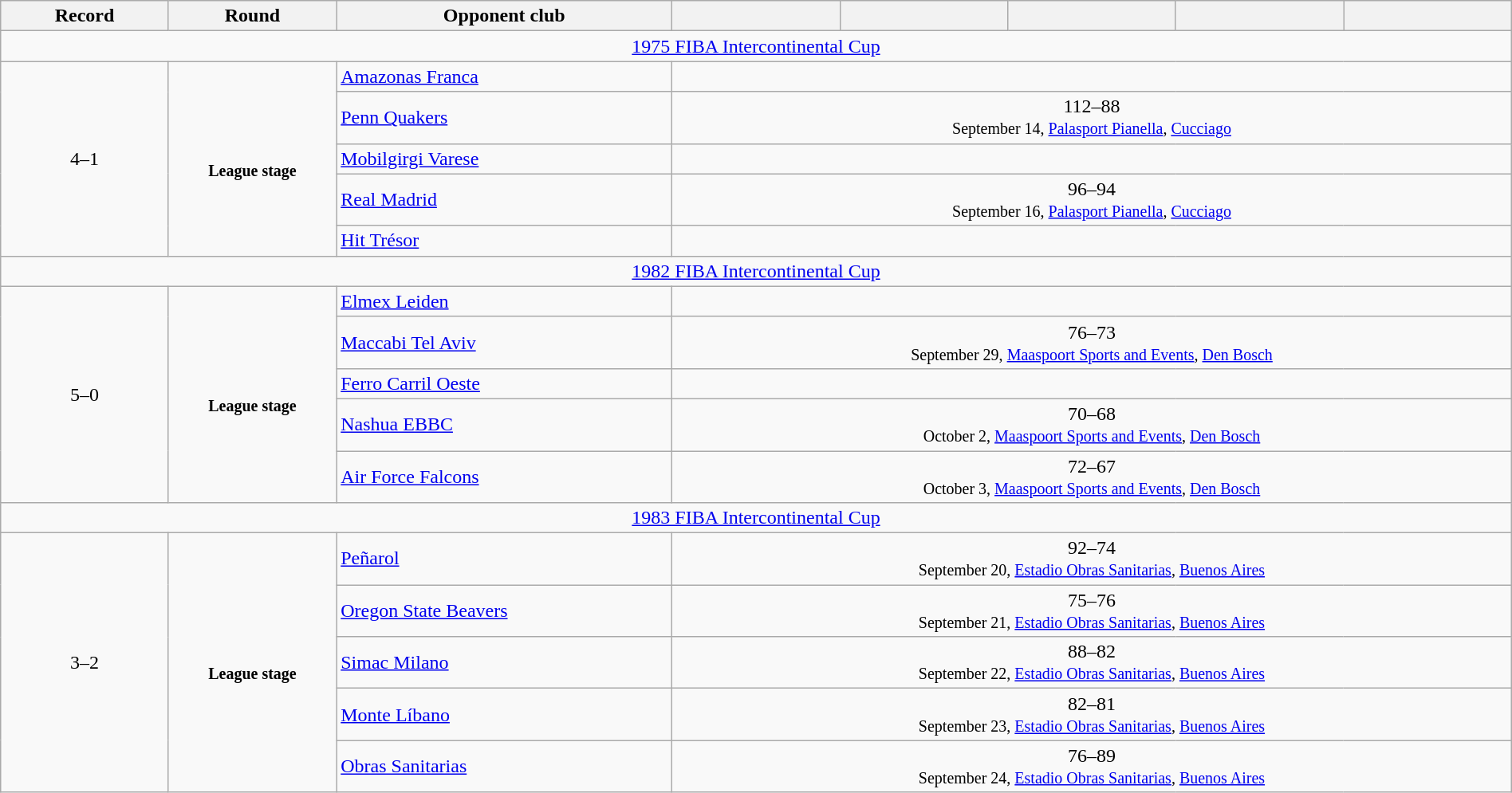<table class="wikitable" width=100% style="text-align: center;">
<tr>
<th width=10%>Record</th>
<th width=10%>Round</th>
<th width=20%>Opponent club</th>
<th width=10%></th>
<th width=10%></th>
<th width=10%></th>
<th width=10%></th>
<th width=10%></th>
</tr>
<tr>
<td colspan=8><a href='#'>1975 FIBA Intercontinental Cup</a></td>
</tr>
<tr>
<td rowspan=5>4–1</td>
<td rowspan=5><br><small><strong>League stage</strong></small></td>
<td align=left> <a href='#'>Amazonas Franca</a></td>
<td colspan=5></td>
</tr>
<tr>
<td align=left> <a href='#'>Penn Quakers</a></td>
<td colspan=5 style="text-align:center;">112–88<br><small>September 14, <a href='#'>Palasport Pianella</a>, <a href='#'>Cucciago</a></small></td>
</tr>
<tr>
<td align=left> <a href='#'>Mobilgirgi Varese</a></td>
<td colspan=5></td>
</tr>
<tr>
<td align=left> <a href='#'>Real Madrid</a></td>
<td colspan=5 style="text-align:center;">96–94<br><small>September 16, <a href='#'>Palasport Pianella</a>, <a href='#'>Cucciago</a></small></td>
</tr>
<tr>
<td align=left> <a href='#'>Hit Trésor</a></td>
<td colspan=5></td>
</tr>
<tr>
<td colspan=8><a href='#'>1982 FIBA Intercontinental Cup</a></td>
</tr>
<tr>
<td rowspan=5>5–0</td>
<td rowspan=5><br><small><strong>League stage</strong></small></td>
<td align=left> <a href='#'>Elmex Leiden</a></td>
<td colspan=5></td>
</tr>
<tr>
<td align=left> <a href='#'>Maccabi Tel Aviv</a></td>
<td colspan=5 style="text-align:center;">76–73<br><small>September 29, <a href='#'>Maaspoort Sports and Events</a>, <a href='#'>Den Bosch</a></small></td>
</tr>
<tr>
<td align=left> <a href='#'>Ferro Carril Oeste</a></td>
<td colspan=5></td>
</tr>
<tr>
<td align=left> <a href='#'>Nashua EBBC</a></td>
<td colspan=5 style="text-align:center;">70–68<br><small>October 2, <a href='#'>Maaspoort Sports and Events</a>, <a href='#'>Den Bosch</a></small></td>
</tr>
<tr>
<td align=left> <a href='#'>Air Force Falcons</a></td>
<td colspan=5 style="text-align:center;">72–67<br><small>October 3, <a href='#'>Maaspoort Sports and Events</a>, <a href='#'>Den Bosch</a></small></td>
</tr>
<tr>
<td colspan=8><a href='#'>1983 FIBA Intercontinental Cup</a></td>
</tr>
<tr>
<td rowspan=5>3–2</td>
<td rowspan=5><br><small><strong>League stage</strong></small></td>
<td align=left> <a href='#'>Peñarol</a></td>
<td colspan=5 style="text-align:center;">92–74<br><small>September 20, <a href='#'>Estadio Obras Sanitarias</a>, <a href='#'>Buenos Aires</a></small></td>
</tr>
<tr>
<td align=left> <a href='#'>Oregon State Beavers</a></td>
<td colspan=5 style="text-align:center;">75–76<br><small>September 21, <a href='#'>Estadio Obras Sanitarias</a>, <a href='#'>Buenos Aires</a></small></td>
</tr>
<tr>
<td align=left> <a href='#'>Simac Milano</a></td>
<td colspan=5 style="text-align:center;">88–82<br><small>September 22, <a href='#'>Estadio Obras Sanitarias</a>, <a href='#'>Buenos Aires</a></small></td>
</tr>
<tr>
<td align=left> <a href='#'>Monte Líbano</a></td>
<td colspan=5 style="text-align:center;">82–81<br><small>September 23, <a href='#'>Estadio Obras Sanitarias</a>, <a href='#'>Buenos Aires</a></small></td>
</tr>
<tr>
<td align=left> <a href='#'>Obras Sanitarias</a></td>
<td colspan=5 style="text-align:center;">76–89<br><small>September 24, <a href='#'>Estadio Obras Sanitarias</a>, <a href='#'>Buenos Aires</a></small></td>
</tr>
</table>
